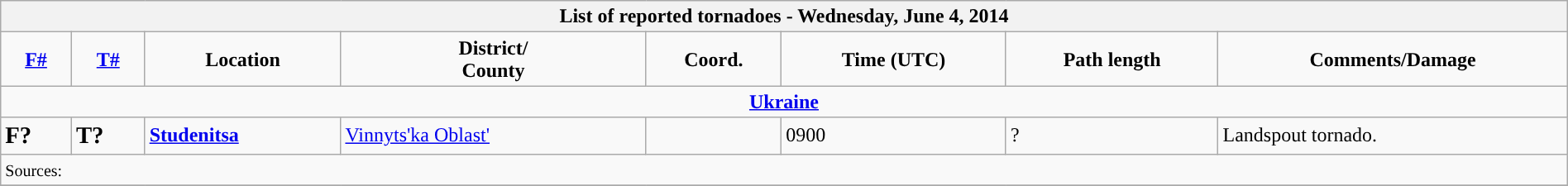<table class="wikitable collapsible" width="100%">
<tr>
<th colspan="8">List of reported tornadoes - Wednesday, June 4, 2014</th>
</tr>
<tr>
<td style="text-align: center;"><strong><a href='#'>F#</a></strong></td>
<td style="text-align: center;"><strong><a href='#'>T#</a></strong></td>
<td style="text-align: center;"><strong>Location</strong></td>
<td style="text-align: center;"><strong>District/<br>County</strong></td>
<td style="text-align: center;"><strong>Coord.</strong></td>
<td style="text-align: center;"><strong>Time (UTC)</strong></td>
<td style="text-align: center;"><strong>Path length</strong></td>
<td style="text-align: center;"><strong>Comments/Damage</strong></td>
</tr>
<tr>
<td colspan="8" align=center><strong><a href='#'>Ukraine</a></strong></td>
</tr>
<tr>
<td><big><strong>F?</strong></big></td>
<td><big><strong>T?</strong></big></td>
<td><strong><a href='#'>Studenitsa</a></strong></td>
<td><a href='#'>Vinnyts'ka Oblast'</a></td>
<td></td>
<td>0900</td>
<td>?</td>
<td>Landspout tornado.</td>
</tr>
<tr>
<td colspan="8"><small>Sources:</small></td>
</tr>
<tr>
</tr>
</table>
